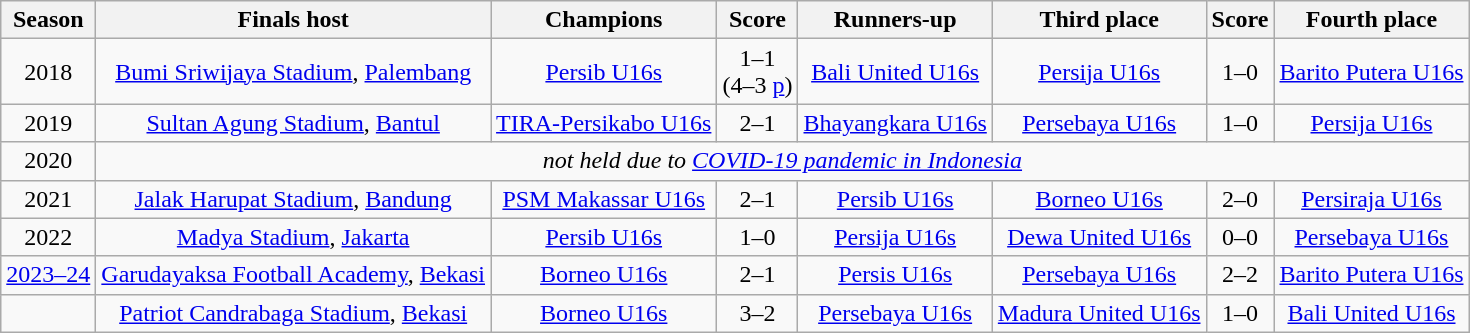<table class="wikitable" style="text-align: center; white-space: nowrap;">
<tr>
<th>Season</th>
<th>Finals host</th>
<th>Champions</th>
<th>Score</th>
<th>Runners-up</th>
<th>Third place</th>
<th>Score</th>
<th>Fourth place</th>
</tr>
<tr>
<td>2018</td>
<td><a href='#'>Bumi Sriwijaya Stadium</a>, <a href='#'>Palembang</a></td>
<td><a href='#'>Persib U16s</a></td>
<td>1–1<br>(4–3 <a href='#'>p</a>)</td>
<td><a href='#'>Bali United U16s</a></td>
<td><a href='#'>Persija U16s</a></td>
<td>1–0</td>
<td><a href='#'>Barito Putera U16s</a></td>
</tr>
<tr>
<td>2019</td>
<td><a href='#'>Sultan Agung Stadium</a>, <a href='#'>Bantul</a></td>
<td><a href='#'>TIRA-Persikabo U16s</a></td>
<td>2–1</td>
<td><a href='#'>Bhayangkara U16s</a></td>
<td><a href='#'>Persebaya U16s</a></td>
<td>1–0</td>
<td><a href='#'>Persija U16s</a></td>
</tr>
<tr>
<td>2020</td>
<td colspan="7"><em>not held due to <a href='#'>COVID-19 pandemic in Indonesia</a></em></td>
</tr>
<tr>
<td>2021</td>
<td><a href='#'>Jalak Harupat Stadium</a>, <a href='#'>Bandung</a></td>
<td><a href='#'>PSM Makassar U16s</a></td>
<td>2–1</td>
<td><a href='#'>Persib U16s</a></td>
<td><a href='#'>Borneo U16s</a></td>
<td>2–0</td>
<td><a href='#'>Persiraja U16s</a></td>
</tr>
<tr>
<td>2022</td>
<td><a href='#'>Madya Stadium</a>, <a href='#'>Jakarta</a></td>
<td><a href='#'>Persib U16s</a></td>
<td>1–0</td>
<td><a href='#'>Persija U16s</a></td>
<td><a href='#'>Dewa United U16s</a></td>
<td>0–0<br></td>
<td><a href='#'>Persebaya U16s</a></td>
</tr>
<tr>
<td><a href='#'>2023–24</a></td>
<td><a href='#'>Garudayaksa Football Academy</a>, <a href='#'>Bekasi</a></td>
<td><a href='#'>Borneo U16s</a></td>
<td>2–1</td>
<td><a href='#'>Persis U16s</a></td>
<td><a href='#'>Persebaya U16s</a></td>
<td>2–2<br></td>
<td><a href='#'>Barito Putera U16s</a></td>
</tr>
<tr>
<td></td>
<td><a href='#'>Patriot Candrabaga Stadium</a>, <a href='#'>Bekasi</a></td>
<td><a href='#'>Borneo U16s</a></td>
<td>3–2</td>
<td><a href='#'>Persebaya U16s</a></td>
<td><a href='#'>Madura United U16s</a></td>
<td>1–0</td>
<td><a href='#'>Bali United U16s</a></td>
</tr>
</table>
